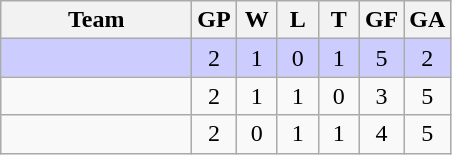<table class="wikitable" style="text-align:center">
<tr>
<th width="120">Team</th>
<th width="20">GP</th>
<th width="20">W</th>
<th width="20">L</th>
<th width="20">T</th>
<th width="20">GF</th>
<th width="20">GA</th>
</tr>
<tr bgcolor="#ccccff">
<td align=left></td>
<td>2</td>
<td>1</td>
<td>0</td>
<td>1</td>
<td>5</td>
<td>2</td>
</tr>
<tr>
<td align=left></td>
<td>2</td>
<td>1</td>
<td>1</td>
<td>0</td>
<td>3</td>
<td>5</td>
</tr>
<tr>
<td align=left></td>
<td>2</td>
<td>0</td>
<td>1</td>
<td>1</td>
<td>4</td>
<td>5</td>
</tr>
</table>
